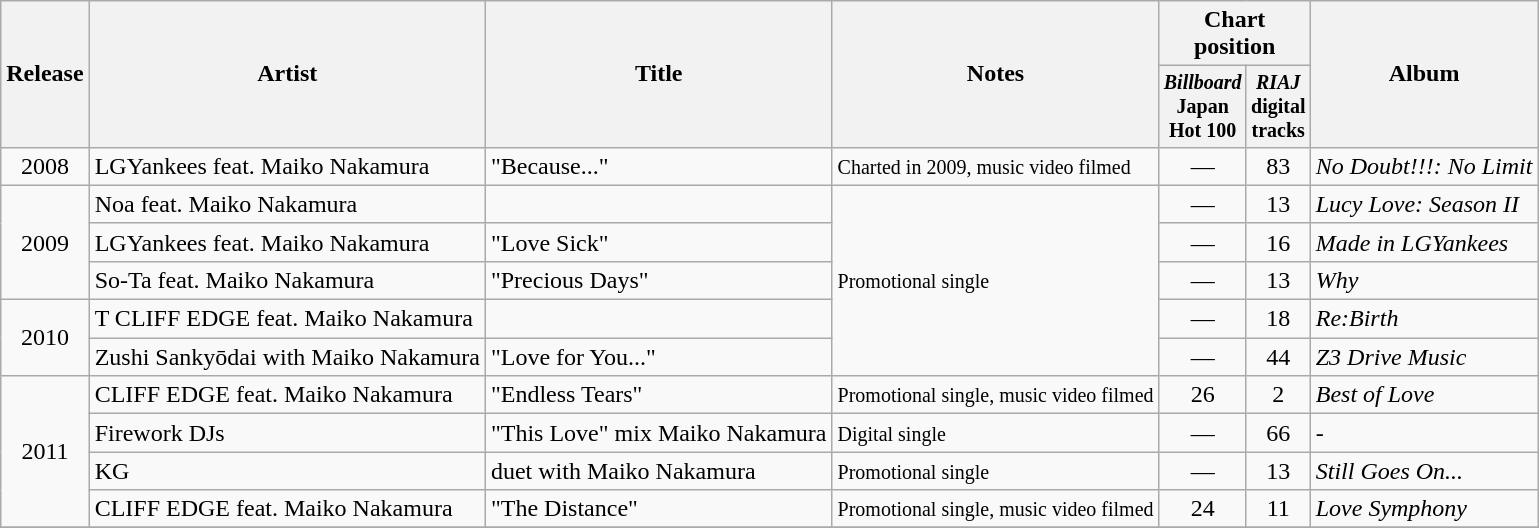<table class="wikitable" style="text-align:center">
<tr>
<th rowspan="2">Release</th>
<th rowspan="2">Artist</th>
<th rowspan="2">Title</th>
<th rowspan="2">Notes</th>
<th colspan="2">Chart position</th>
<th rowspan="2">Album</th>
</tr>
<tr style="font-size:smaller;">
<th width="35"><em>Billboard</em> Japan Hot 100<br></th>
<th width="35"><em>RIAJ</em> digital tracks<br></th>
</tr>
<tr>
<td>2008</td>
<td align="left">LGYankees feat. Maiko Nakamura</td>
<td align="left">"Because..."</td>
<td align="left" rowspan="1"><small>Charted in 2009, music video filmed</small></td>
<td>—</td>
<td>83</td>
<td align="left"><em>No Doubt!!!: No Limit</em></td>
</tr>
<tr>
<td rowspan="3">2009</td>
<td align="left">Noa feat. Maiko Nakamura</td>
<td align="left"></td>
<td align="left" rowspan="5"><small>Promotional single</small></td>
<td>—</td>
<td>13</td>
<td align="left"><em>Lucy Love: Season II</em></td>
</tr>
<tr>
<td align="left">LGYankees feat. Maiko Nakamura</td>
<td align="left">"Love Sick"</td>
<td>—</td>
<td>16</td>
<td align="left"><em>Made in LGYankees</em></td>
</tr>
<tr>
<td align="left">So-Ta feat. Maiko Nakamura</td>
<td align="left">"Precious Days"</td>
<td>—</td>
<td>13</td>
<td align="left"><em>Why</em></td>
</tr>
<tr>
<td rowspan="2">2010</td>
<td align="left">T CLIFF EDGE feat. Maiko Nakamura</td>
<td align="left"></td>
<td>—</td>
<td>18</td>
<td align="left"><em>Re:Birth</em></td>
</tr>
<tr>
<td align="left">Zushi Sankyōdai with Maiko Nakamura</td>
<td align="left">"Love for You..."</td>
<td>—</td>
<td>44</td>
<td align="left"><em>Z3 Drive Music</em></td>
</tr>
<tr>
<td rowspan="4">2011</td>
<td align="left">CLIFF EDGE feat. Maiko Nakamura</td>
<td align="left">"Endless Tears"</td>
<td align="left" rowspan="1"><small>Promotional single, music video filmed</small></td>
<td>26</td>
<td>2</td>
<td align="left"><em>Best of Love</em></td>
</tr>
<tr>
<td align="left">Firework DJs</td>
<td align="left">"This Love" mix Maiko Nakamura</td>
<td align="left"><small>Digital single</small></td>
<td>—</td>
<td>66</td>
<td align="left">-</td>
</tr>
<tr>
<td align="left">KG</td>
<td align="left"> duet with Maiko Nakamura</td>
<td align="left"><small>Promotional single</small></td>
<td>—</td>
<td>13</td>
<td align="left"><em>Still Goes On...</em></td>
</tr>
<tr>
<td align="left">CLIFF EDGE feat. Maiko Nakamura</td>
<td align="left">"The Distance"</td>
<td align="left"><small>Promotional single, music video filmed</small></td>
<td>24</td>
<td>11</td>
<td align="left"><em>Love Symphony</em></td>
</tr>
<tr>
</tr>
</table>
